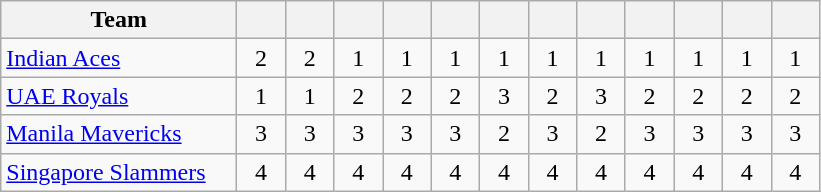<table class="wikitable sortable" style="text-align: center">
<tr>
<th style="width:150px">Team</th>
<th style="width:25px"></th>
<th style="width:25px"></th>
<th style="width:25px"></th>
<th style="width:25px"></th>
<th style="width:25px"></th>
<th style="width:25px"></th>
<th style="width:25px"></th>
<th style="width:25px"></th>
<th style="width:25px"></th>
<th style="width:25px"></th>
<th style="width:25px"></th>
<th style="width:25px"></th>
</tr>
<tr>
<td style="text-align: left"> <a href='#'>Indian Aces</a></td>
<td>2</td>
<td>2</td>
<td>1</td>
<td>1</td>
<td>1</td>
<td>1</td>
<td>1</td>
<td>1</td>
<td>1</td>
<td>1</td>
<td>1</td>
<td>1</td>
</tr>
<tr>
<td style="text-align: left"> <a href='#'>UAE Royals</a></td>
<td>1</td>
<td>1</td>
<td>2</td>
<td>2</td>
<td>2</td>
<td>3</td>
<td>2</td>
<td>3</td>
<td>2</td>
<td>2</td>
<td>2</td>
<td>2</td>
</tr>
<tr>
<td style="text-align: left"> <a href='#'>Manila Mavericks</a></td>
<td>3</td>
<td>3</td>
<td>3</td>
<td>3</td>
<td>3</td>
<td>2</td>
<td>3</td>
<td>2</td>
<td>3</td>
<td>3</td>
<td>3</td>
<td>3</td>
</tr>
<tr>
<td style="text-align: left"> <a href='#'>Singapore Slammers</a></td>
<td>4</td>
<td>4</td>
<td>4</td>
<td>4</td>
<td>4</td>
<td>4</td>
<td>4</td>
<td>4</td>
<td>4</td>
<td>4</td>
<td>4</td>
<td>4</td>
</tr>
</table>
